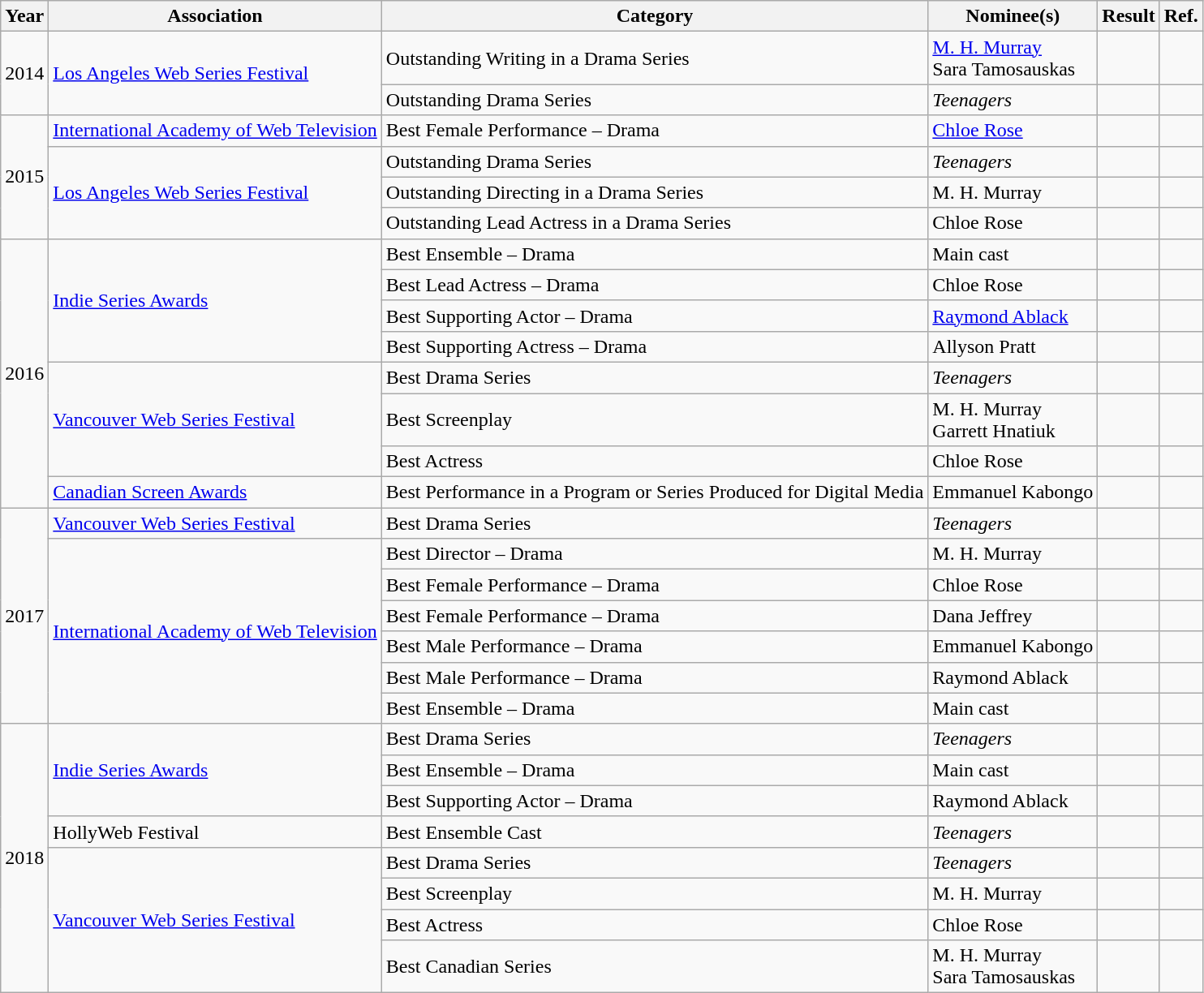<table class="wikitable">
<tr>
<th>Year</th>
<th>Association</th>
<th>Category</th>
<th>Nominee(s)</th>
<th>Result</th>
<th>Ref.</th>
</tr>
<tr>
<td rowspan="2">2014</td>
<td rowspan="2"><a href='#'>Los Angeles Web Series Festival</a></td>
<td>Outstanding Writing in a Drama Series</td>
<td><a href='#'>M. H. Murray</a><br>Sara Tamosauskas</td>
<td></td>
<td></td>
</tr>
<tr>
<td>Outstanding Drama Series</td>
<td><em>Teenagers</em></td>
<td></td>
<td></td>
</tr>
<tr>
<td rowspan="4">2015</td>
<td rowspan="1"><a href='#'>International Academy of Web Television</a></td>
<td>Best Female Performance – Drama</td>
<td><a href='#'>Chloe Rose</a></td>
<td></td>
<td></td>
</tr>
<tr>
<td rowspan="3"><a href='#'>Los Angeles Web Series Festival</a></td>
<td>Outstanding Drama Series</td>
<td><em>Teenagers</em></td>
<td></td>
<td></td>
</tr>
<tr>
<td>Outstanding Directing in a Drama Series</td>
<td>M. H. Murray</td>
<td></td>
<td></td>
</tr>
<tr>
<td>Outstanding Lead Actress in a Drama Series</td>
<td>Chloe Rose</td>
<td></td>
<td></td>
</tr>
<tr>
<td rowspan="8">2016</td>
<td rowspan="4"><a href='#'>Indie Series Awards</a></td>
<td>Best Ensemble – Drama</td>
<td>Main cast</td>
<td></td>
<td></td>
</tr>
<tr>
<td>Best Lead Actress – Drama</td>
<td>Chloe Rose</td>
<td></td>
<td></td>
</tr>
<tr>
<td>Best Supporting Actor – Drama</td>
<td><a href='#'>Raymond Ablack</a></td>
<td></td>
<td></td>
</tr>
<tr>
<td>Best Supporting Actress – Drama</td>
<td>Allyson Pratt</td>
<td></td>
<td></td>
</tr>
<tr>
<td rowspan="3"><a href='#'>Vancouver Web Series Festival</a></td>
<td>Best Drama Series</td>
<td><em>Teenagers</em></td>
<td></td>
<td></td>
</tr>
<tr>
<td>Best Screenplay</td>
<td>M. H. Murray<br>Garrett Hnatiuk</td>
<td></td>
<td></td>
</tr>
<tr>
<td>Best Actress</td>
<td>Chloe Rose</td>
<td></td>
<td></td>
</tr>
<tr>
<td rowspan="1"><a href='#'>Canadian Screen Awards</a></td>
<td>Best Performance in a Program or Series Produced for Digital Media</td>
<td>Emmanuel Kabongo</td>
<td></td>
<td></td>
</tr>
<tr>
<td rowspan="7">2017</td>
<td><a href='#'>Vancouver Web Series Festival</a></td>
<td>Best Drama Series</td>
<td><em>Teenagers</em></td>
<td></td>
<td></td>
</tr>
<tr>
<td rowspan="6"><a href='#'>International Academy of Web Television</a></td>
<td>Best Director – Drama</td>
<td>M. H. Murray</td>
<td></td>
<td></td>
</tr>
<tr>
<td>Best Female Performance – Drama</td>
<td>Chloe Rose</td>
<td></td>
<td></td>
</tr>
<tr>
<td>Best Female Performance – Drama</td>
<td>Dana Jeffrey</td>
<td></td>
<td></td>
</tr>
<tr>
<td>Best Male Performance – Drama</td>
<td>Emmanuel Kabongo</td>
<td></td>
<td></td>
</tr>
<tr>
<td>Best Male Performance – Drama</td>
<td>Raymond Ablack</td>
<td></td>
<td></td>
</tr>
<tr>
<td>Best Ensemble – Drama</td>
<td>Main cast</td>
<td></td>
<td></td>
</tr>
<tr>
<td rowspan="8">2018</td>
<td rowspan="3"><a href='#'>Indie Series Awards</a></td>
<td>Best Drama Series</td>
<td><em>Teenagers</em></td>
<td></td>
<td></td>
</tr>
<tr>
<td>Best Ensemble – Drama</td>
<td>Main cast</td>
<td></td>
<td></td>
</tr>
<tr>
<td>Best Supporting Actor – Drama</td>
<td>Raymond Ablack</td>
<td></td>
<td></td>
</tr>
<tr>
<td>HollyWeb Festival</td>
<td>Best Ensemble Cast</td>
<td><em>Teenagers</em></td>
<td></td>
<td></td>
</tr>
<tr>
<td rowspan="4"><a href='#'>Vancouver Web Series Festival</a></td>
<td>Best Drama Series</td>
<td><em>Teenagers</em></td>
<td></td>
<td></td>
</tr>
<tr>
<td>Best Screenplay</td>
<td>M. H. Murray</td>
<td></td>
<td></td>
</tr>
<tr>
<td>Best Actress</td>
<td>Chloe Rose</td>
<td></td>
<td></td>
</tr>
<tr>
<td>Best Canadian Series</td>
<td>M. H. Murray<br>Sara Tamosauskas</td>
<td></td>
<td></td>
</tr>
</table>
